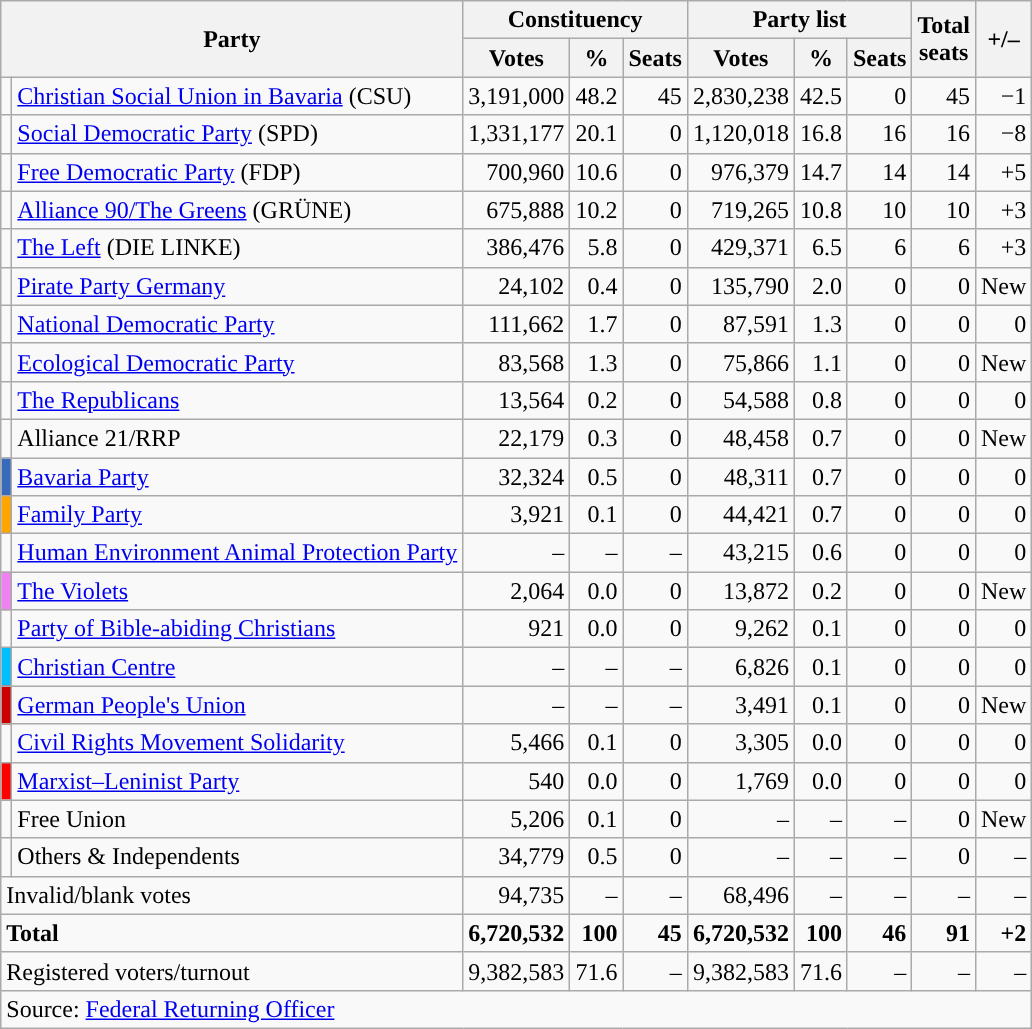<table class="wikitable" style="text-align:right">
<tr>
<th colspan="2" rowspan="2">Party</th>
<th colspan="3">Constituency</th>
<th colspan="3">Party list</th>
<th rowspan="2">Total<br>seats</th>
<th rowspan="2">+/–</th>
</tr>
<tr>
<th>Votes</th>
<th>%</th>
<th>Seats</th>
<th>Votes</th>
<th>%</th>
<th>Seats</th>
</tr>
<tr>
<td></td>
<td align="left"><a href='#'>Christian Social Union in Bavaria</a> (CSU)</td>
<td>3,191,000</td>
<td>48.2</td>
<td>45</td>
<td>2,830,238</td>
<td>42.5</td>
<td>0</td>
<td>45</td>
<td>−1</td>
</tr>
<tr>
<td></td>
<td align="left"><a href='#'>Social Democratic Party</a> (SPD)</td>
<td>1,331,177</td>
<td>20.1</td>
<td>0</td>
<td>1,120,018</td>
<td>16.8</td>
<td>16</td>
<td>16</td>
<td>−8</td>
</tr>
<tr>
<td></td>
<td align="left"><a href='#'>Free Democratic Party</a> (FDP)</td>
<td>700,960</td>
<td>10.6</td>
<td>0</td>
<td>976,379</td>
<td>14.7</td>
<td>14</td>
<td>14</td>
<td>+5</td>
</tr>
<tr>
<td></td>
<td align="left"><a href='#'>Alliance 90/The Greens</a> (GRÜNE)</td>
<td>675,888</td>
<td>10.2</td>
<td>0</td>
<td>719,265</td>
<td>10.8</td>
<td>10</td>
<td>10</td>
<td>+3</td>
</tr>
<tr>
<td></td>
<td align="left"><a href='#'>The Left</a> (DIE LINKE)</td>
<td>386,476</td>
<td>5.8</td>
<td>0</td>
<td>429,371</td>
<td>6.5</td>
<td>6</td>
<td>6</td>
<td>+3</td>
</tr>
<tr>
<td style="background-color:"></td>
<td align="left"><a href='#'>Pirate Party Germany</a></td>
<td>24,102</td>
<td>0.4</td>
<td>0</td>
<td>135,790</td>
<td>2.0</td>
<td>0</td>
<td>0</td>
<td>New</td>
</tr>
<tr>
<td style="background-color:"></td>
<td align="left"><a href='#'>National Democratic Party</a></td>
<td>111,662</td>
<td>1.7</td>
<td>0</td>
<td>87,591</td>
<td>1.3</td>
<td>0</td>
<td>0</td>
<td>0</td>
</tr>
<tr>
<td style="background-color:"></td>
<td align="left"><a href='#'>Ecological Democratic Party</a></td>
<td>83,568</td>
<td>1.3</td>
<td>0</td>
<td>75,866</td>
<td>1.1</td>
<td>0</td>
<td>0</td>
<td>New</td>
</tr>
<tr>
<td style="background-color:"></td>
<td align="left"><a href='#'>The Republicans</a></td>
<td>13,564</td>
<td>0.2</td>
<td>0</td>
<td>54,588</td>
<td>0.8</td>
<td>0</td>
<td>0</td>
<td>0</td>
</tr>
<tr>
<td></td>
<td align="left">Alliance 21/RRP</td>
<td>22,179</td>
<td>0.3</td>
<td>0</td>
<td>48,458</td>
<td>0.7</td>
<td>0</td>
<td>0</td>
<td>New</td>
</tr>
<tr>
<td style="background-color:#386ABC;"></td>
<td align="left"><a href='#'>Bavaria Party</a></td>
<td>32,324</td>
<td>0.5</td>
<td>0</td>
<td>48,311</td>
<td>0.7</td>
<td>0</td>
<td>0</td>
<td>0</td>
</tr>
<tr>
<td style="background-color:#FFA500"></td>
<td align="left"><a href='#'>Family Party</a></td>
<td>3,921</td>
<td>0.1</td>
<td>0</td>
<td>44,421</td>
<td>0.7</td>
<td>0</td>
<td>0</td>
<td>0</td>
</tr>
<tr>
<td style="background-color:"></td>
<td align="left"><a href='#'>Human Environment Animal Protection Party</a></td>
<td>–</td>
<td>–</td>
<td>–</td>
<td>43,215</td>
<td>0.6</td>
<td>0</td>
<td>0</td>
<td>0</td>
</tr>
<tr>
<td style="background-color:#EE82EE"></td>
<td align="left"><a href='#'>The Violets</a></td>
<td>2,064</td>
<td>0.0</td>
<td>0</td>
<td>13,872</td>
<td>0.2</td>
<td>0</td>
<td>0</td>
<td>New</td>
</tr>
<tr>
<td></td>
<td align="left"><a href='#'>Party of Bible-abiding Christians</a></td>
<td>921</td>
<td>0.0</td>
<td>0</td>
<td>9,262</td>
<td>0.1</td>
<td>0</td>
<td>0</td>
<td>0</td>
</tr>
<tr>
<td style="background-color:#00BFFF;"></td>
<td align="left"><a href='#'>Christian Centre</a></td>
<td>–</td>
<td>–</td>
<td>–</td>
<td>6,826</td>
<td>0.1</td>
<td>0</td>
<td>0</td>
<td>0</td>
</tr>
<tr>
<td style="background-color:#CC0000"></td>
<td align="left"><a href='#'>German People's Union</a></td>
<td>–</td>
<td>–</td>
<td>–</td>
<td>3,491</td>
<td>0.1</td>
<td>0</td>
<td>0</td>
<td>New</td>
</tr>
<tr>
<td></td>
<td align="left"><a href='#'>Civil Rights Movement Solidarity</a></td>
<td>5,466</td>
<td>0.1</td>
<td>0</td>
<td>3,305</td>
<td>0.0</td>
<td>0</td>
<td>0</td>
<td>0</td>
</tr>
<tr>
<td style="background-color:red"></td>
<td align="left"><a href='#'>Marxist–Leninist Party</a></td>
<td>540</td>
<td>0.0</td>
<td>0</td>
<td>1,769</td>
<td>0.0</td>
<td>0</td>
<td>0</td>
<td>0</td>
</tr>
<tr>
<td></td>
<td align="left">Free Union</td>
<td>5,206</td>
<td>0.1</td>
<td>0</td>
<td>–</td>
<td>–</td>
<td>–</td>
<td>0</td>
<td>New</td>
</tr>
<tr>
<td></td>
<td align="left">Others & Independents</td>
<td>34,779</td>
<td>0.5</td>
<td>0</td>
<td>–</td>
<td>–</td>
<td>–</td>
<td>0</td>
<td>–</td>
</tr>
<tr>
<td colspan="2" align="left">Invalid/blank votes</td>
<td>94,735</td>
<td>–</td>
<td>–</td>
<td>68,496</td>
<td>–</td>
<td>–</td>
<td>–</td>
<td>–</td>
</tr>
<tr>
<td colspan="2" align="left"><strong>Total</strong></td>
<td><strong>6,720,532</strong></td>
<td><strong>100</strong></td>
<td><strong>45</strong></td>
<td><strong>6,720,532</strong></td>
<td><strong>100</strong></td>
<td><strong>46</strong></td>
<td><strong>91</strong></td>
<td><strong>+2</strong></td>
</tr>
<tr>
<td colspan="2" align="left">Registered voters/turnout</td>
<td>9,382,583</td>
<td>71.6</td>
<td>–</td>
<td>9,382,583</td>
<td>71.6</td>
<td>–</td>
<td>–</td>
<td>–</td>
</tr>
<tr>
<td colspan="10" align="left">Source: <a href='#'>Federal Returning Officer</a></td>
</tr>
</table>
